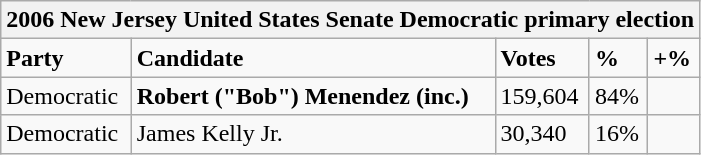<table class="wikitable">
<tr>
<th colspan="5">2006 New Jersey United States Senate Democratic primary election</th>
</tr>
<tr>
<td><strong>Party</strong></td>
<td><strong>Candidate</strong></td>
<td><strong>Votes</strong></td>
<td><strong>%</strong></td>
<td><strong>+%</strong></td>
</tr>
<tr>
<td>Democratic</td>
<td><strong>Robert ("Bob") Menendez (inc.)</strong></td>
<td>159,604</td>
<td>84%</td>
<td></td>
</tr>
<tr>
<td>Democratic</td>
<td>James Kelly Jr.</td>
<td>30,340</td>
<td>16%</td>
<td></td>
</tr>
</table>
